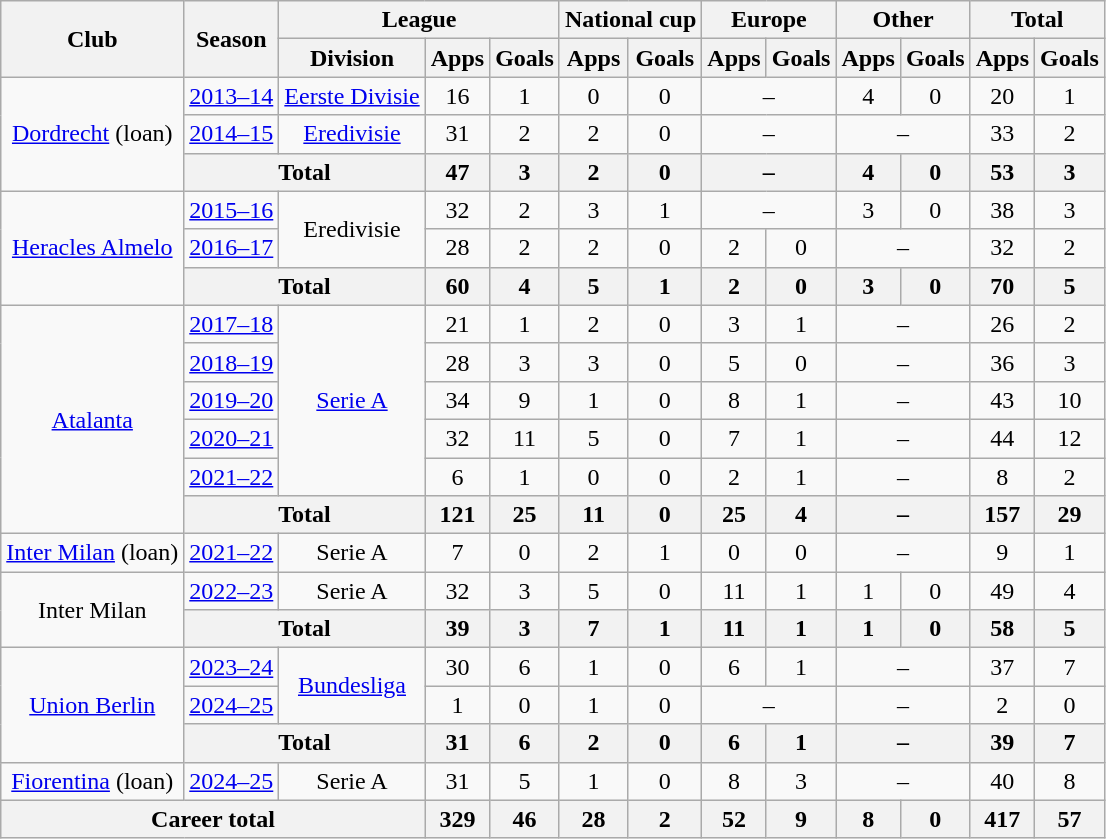<table class="wikitable" style="text-align:center">
<tr>
<th rowspan="2">Club</th>
<th rowspan="2">Season</th>
<th colspan="3">League</th>
<th colspan="2">National cup</th>
<th colspan="2">Europe</th>
<th colspan="2">Other</th>
<th colspan="2">Total</th>
</tr>
<tr>
<th>Division</th>
<th>Apps</th>
<th>Goals</th>
<th>Apps</th>
<th>Goals</th>
<th>Apps</th>
<th>Goals</th>
<th>Apps</th>
<th>Goals</th>
<th>Apps</th>
<th>Goals</th>
</tr>
<tr>
<td rowspan="3"><a href='#'>Dordrecht</a> (loan)</td>
<td><a href='#'>2013–14</a></td>
<td><a href='#'>Eerste Divisie</a></td>
<td>16</td>
<td>1</td>
<td>0</td>
<td>0</td>
<td colspan="2">–</td>
<td>4</td>
<td>0</td>
<td>20</td>
<td>1</td>
</tr>
<tr>
<td><a href='#'>2014–15</a></td>
<td><a href='#'>Eredivisie</a></td>
<td>31</td>
<td>2</td>
<td>2</td>
<td>0</td>
<td colspan="2">–</td>
<td colspan="2">–</td>
<td>33</td>
<td>2</td>
</tr>
<tr>
<th colspan="2">Total</th>
<th>47</th>
<th>3</th>
<th>2</th>
<th>0</th>
<th colspan="2">–</th>
<th>4</th>
<th>0</th>
<th>53</th>
<th>3</th>
</tr>
<tr>
<td rowspan="3"><a href='#'>Heracles Almelo</a></td>
<td><a href='#'>2015–16</a></td>
<td rowspan="2">Eredivisie</td>
<td>32</td>
<td>2</td>
<td>3</td>
<td>1</td>
<td colspan="2">–</td>
<td>3</td>
<td>0</td>
<td>38</td>
<td>3</td>
</tr>
<tr>
<td><a href='#'>2016–17</a></td>
<td>28</td>
<td>2</td>
<td>2</td>
<td>0</td>
<td>2</td>
<td>0</td>
<td colspan="2">–</td>
<td>32</td>
<td>2</td>
</tr>
<tr>
<th colspan="2">Total</th>
<th>60</th>
<th>4</th>
<th>5</th>
<th>1</th>
<th>2</th>
<th>0</th>
<th>3</th>
<th>0</th>
<th>70</th>
<th>5</th>
</tr>
<tr>
<td rowspan="6"><a href='#'>Atalanta</a></td>
<td><a href='#'>2017–18</a></td>
<td rowspan="5"><a href='#'>Serie A</a></td>
<td>21</td>
<td>1</td>
<td>2</td>
<td>0</td>
<td>3</td>
<td>1</td>
<td colspan="2">–</td>
<td>26</td>
<td>2</td>
</tr>
<tr>
<td><a href='#'>2018–19</a></td>
<td>28</td>
<td>3</td>
<td>3</td>
<td>0</td>
<td>5</td>
<td>0</td>
<td colspan="2">–</td>
<td>36</td>
<td>3</td>
</tr>
<tr>
<td><a href='#'>2019–20</a></td>
<td>34</td>
<td>9</td>
<td>1</td>
<td>0</td>
<td>8</td>
<td>1</td>
<td colspan="2">–</td>
<td>43</td>
<td>10</td>
</tr>
<tr>
<td><a href='#'>2020–21</a></td>
<td>32</td>
<td>11</td>
<td>5</td>
<td>0</td>
<td>7</td>
<td>1</td>
<td colspan="2">–</td>
<td>44</td>
<td>12</td>
</tr>
<tr>
<td><a href='#'>2021–22</a></td>
<td>6</td>
<td>1</td>
<td>0</td>
<td>0</td>
<td>2</td>
<td>1</td>
<td colspan="2">–</td>
<td>8</td>
<td>2</td>
</tr>
<tr>
<th colspan="2">Total</th>
<th>121</th>
<th>25</th>
<th>11</th>
<th>0</th>
<th>25</th>
<th>4</th>
<th colspan="2">–</th>
<th>157</th>
<th>29</th>
</tr>
<tr>
<td><a href='#'>Inter Milan</a> (loan)</td>
<td><a href='#'>2021–22</a></td>
<td>Serie A</td>
<td>7</td>
<td>0</td>
<td>2</td>
<td>1</td>
<td>0</td>
<td>0</td>
<td colspan="2">–</td>
<td>9</td>
<td>1</td>
</tr>
<tr>
<td rowspan="2">Inter Milan</td>
<td><a href='#'>2022–23</a></td>
<td>Serie A</td>
<td>32</td>
<td>3</td>
<td>5</td>
<td>0</td>
<td>11</td>
<td>1</td>
<td>1</td>
<td>0</td>
<td>49</td>
<td>4</td>
</tr>
<tr>
<th colspan="2">Total</th>
<th>39</th>
<th>3</th>
<th>7</th>
<th>1</th>
<th>11</th>
<th>1</th>
<th>1</th>
<th>0</th>
<th>58</th>
<th>5</th>
</tr>
<tr>
<td rowspan="3"><a href='#'>Union Berlin</a></td>
<td><a href='#'>2023–24</a></td>
<td rowspan="2"><a href='#'>Bundesliga</a></td>
<td>30</td>
<td>6</td>
<td>1</td>
<td>0</td>
<td>6</td>
<td>1</td>
<td colspan="2">–</td>
<td>37</td>
<td>7</td>
</tr>
<tr>
<td><a href='#'>2024–25</a></td>
<td>1</td>
<td>0</td>
<td>1</td>
<td>0</td>
<td colspan="2">–</td>
<td colspan="2">–</td>
<td>2</td>
<td>0</td>
</tr>
<tr>
<th colspan="2">Total</th>
<th>31</th>
<th>6</th>
<th>2</th>
<th>0</th>
<th>6</th>
<th>1</th>
<th colspan="2">–</th>
<th>39</th>
<th>7</th>
</tr>
<tr>
<td><a href='#'>Fiorentina</a> (loan)</td>
<td><a href='#'>2024–25</a></td>
<td>Serie A</td>
<td>31</td>
<td>5</td>
<td>1</td>
<td>0</td>
<td>8</td>
<td>3</td>
<td colspan="2">–</td>
<td>40</td>
<td>8</td>
</tr>
<tr>
<th colspan="3">Career total</th>
<th>329</th>
<th>46</th>
<th>28</th>
<th>2</th>
<th>52</th>
<th>9</th>
<th>8</th>
<th>0</th>
<th>417</th>
<th>57</th>
</tr>
</table>
